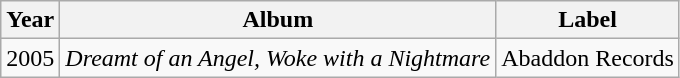<table class=wikitable>
<tr>
<th>Year</th>
<th>Album</th>
<th>Label</th>
</tr>
<tr>
<td>2005</td>
<td><em>Dreamt of an Angel, Woke with a Nightmare</em></td>
<td>Abaddon Records</td>
</tr>
</table>
